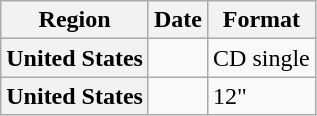<table class="wikitable plainrowheaders">
<tr>
<th>Region</th>
<th>Date</th>
<th>Format</th>
</tr>
<tr>
<th scope="row">United States</th>
<td></td>
<td>CD single</td>
</tr>
<tr>
<th scope="row">United States</th>
<td></td>
<td>12"</td>
</tr>
</table>
